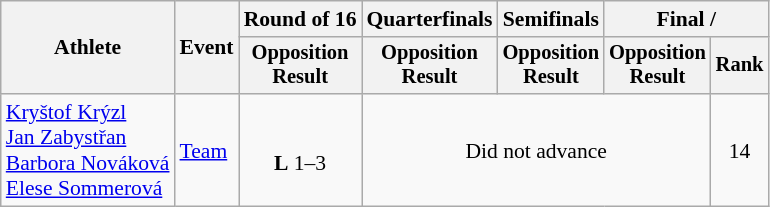<table class=wikitable style=font-size:90%;text-align:center>
<tr>
<th rowspan="2">Athlete</th>
<th rowspan="2">Event</th>
<th>Round of 16</th>
<th>Quarterfinals</th>
<th>Semifinals</th>
<th colspan=2>Final / </th>
</tr>
<tr style="font-size:95%">
<th>Opposition<br>Result</th>
<th>Opposition<br>Result</th>
<th>Opposition<br>Result</th>
<th>Opposition<br>Result</th>
<th>Rank</th>
</tr>
<tr>
<td align=left><a href='#'>Kryštof Krýzl</a><br><a href='#'>Jan Zabystřan</a><br><a href='#'>Barbora Nováková</a><br><a href='#'>Elese Sommerová</a></td>
<td align=left><a href='#'>Team</a></td>
<td><br><strong>L</strong> 1–3</td>
<td colspan=3>Did not advance</td>
<td>14</td>
</tr>
</table>
